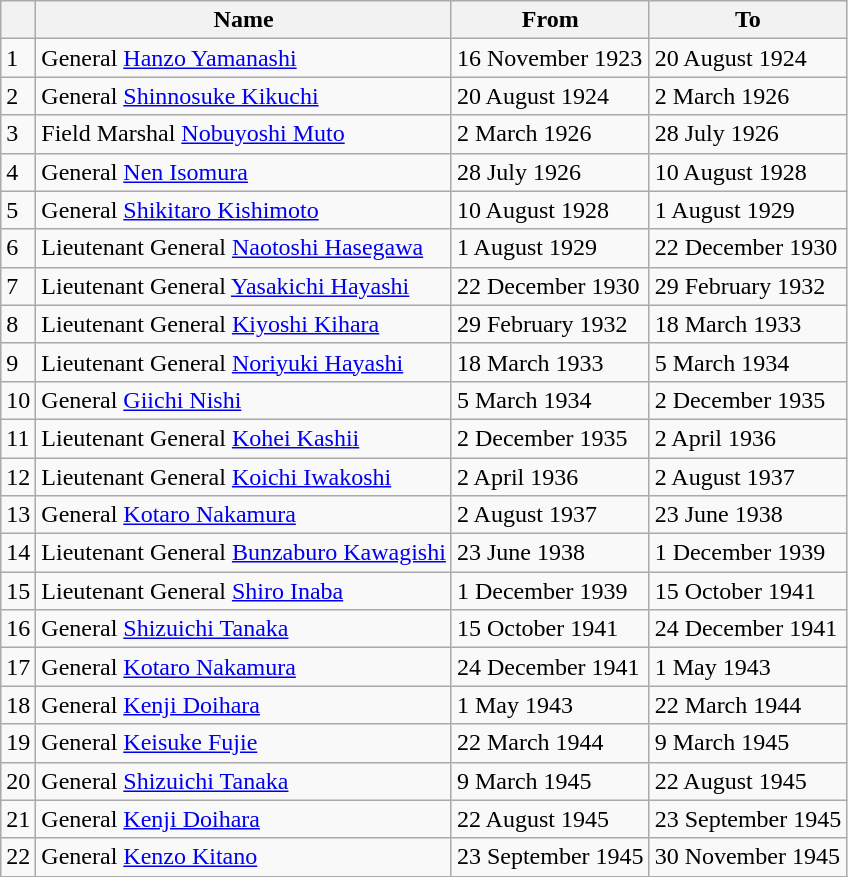<table class=wikitable>
<tr>
<th></th>
<th>Name</th>
<th>From</th>
<th>To</th>
</tr>
<tr>
<td>1</td>
<td>General <a href='#'>Hanzo Yamanashi</a></td>
<td>16 November 1923</td>
<td>20 August 1924</td>
</tr>
<tr>
<td>2</td>
<td>General <a href='#'>Shinnosuke Kikuchi</a></td>
<td>20 August 1924</td>
<td>2 March 1926</td>
</tr>
<tr>
<td>3</td>
<td>Field Marshal <a href='#'>Nobuyoshi Muto</a></td>
<td>2 March 1926</td>
<td>28 July 1926</td>
</tr>
<tr>
<td>4</td>
<td>General <a href='#'>Nen Isomura</a></td>
<td>28 July 1926</td>
<td>10 August 1928</td>
</tr>
<tr>
<td>5</td>
<td>General <a href='#'>Shikitaro Kishimoto</a></td>
<td>10 August 1928</td>
<td>1 August 1929</td>
</tr>
<tr>
<td>6</td>
<td>Lieutenant General <a href='#'>Naotoshi Hasegawa</a></td>
<td>1 August 1929</td>
<td>22 December 1930</td>
</tr>
<tr>
<td>7</td>
<td>Lieutenant General <a href='#'>Yasakichi Hayashi</a></td>
<td>22 December 1930</td>
<td>29 February 1932</td>
</tr>
<tr>
<td>8</td>
<td>Lieutenant General <a href='#'>Kiyoshi Kihara</a></td>
<td>29 February 1932</td>
<td>18 March 1933</td>
</tr>
<tr>
<td>9</td>
<td>Lieutenant General <a href='#'>Noriyuki Hayashi</a></td>
<td>18 March 1933</td>
<td>5 March 1934</td>
</tr>
<tr>
<td>10</td>
<td>General <a href='#'>Giichi Nishi</a></td>
<td>5 March 1934</td>
<td>2 December 1935</td>
</tr>
<tr>
<td>11</td>
<td>Lieutenant General <a href='#'>Kohei Kashii</a></td>
<td>2 December 1935</td>
<td>2 April 1936</td>
</tr>
<tr>
<td>12</td>
<td>Lieutenant General <a href='#'>Koichi Iwakoshi</a></td>
<td>2 April 1936</td>
<td>2 August 1937</td>
</tr>
<tr>
<td>13</td>
<td>General <a href='#'>Kotaro Nakamura</a></td>
<td>2 August 1937</td>
<td>23 June 1938</td>
</tr>
<tr>
<td>14</td>
<td>Lieutenant General <a href='#'>Bunzaburo Kawagishi</a></td>
<td>23 June 1938</td>
<td>1 December 1939</td>
</tr>
<tr>
<td>15</td>
<td>Lieutenant General <a href='#'>Shiro Inaba</a></td>
<td>1 December 1939</td>
<td>15 October 1941</td>
</tr>
<tr>
<td>16</td>
<td>General <a href='#'>Shizuichi Tanaka</a></td>
<td>15 October 1941</td>
<td>24 December 1941</td>
</tr>
<tr>
<td>17</td>
<td>General <a href='#'>Kotaro Nakamura</a></td>
<td>24 December 1941</td>
<td>1 May 1943</td>
</tr>
<tr>
<td>18</td>
<td>General <a href='#'>Kenji Doihara</a></td>
<td>1 May 1943</td>
<td>22 March 1944</td>
</tr>
<tr>
<td>19</td>
<td>General <a href='#'>Keisuke Fujie</a></td>
<td>22 March 1944</td>
<td>9 March 1945</td>
</tr>
<tr>
<td>20</td>
<td>General <a href='#'>Shizuichi Tanaka</a></td>
<td>9 March 1945</td>
<td>22 August 1945</td>
</tr>
<tr>
<td>21</td>
<td>General <a href='#'>Kenji Doihara</a></td>
<td>22 August 1945</td>
<td>23 September 1945</td>
</tr>
<tr>
<td>22</td>
<td>General <a href='#'>Kenzo Kitano</a></td>
<td>23 September 1945</td>
<td>30 November 1945</td>
</tr>
<tr>
</tr>
</table>
